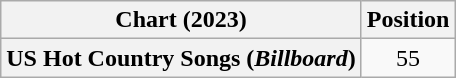<table class="wikitable plainrowheaders" style="text-align:center">
<tr>
<th scope="col">Chart (2023)</th>
<th scope="col">Position</th>
</tr>
<tr>
<th scope="row">US Hot Country Songs (<em>Billboard</em>)</th>
<td>55</td>
</tr>
</table>
